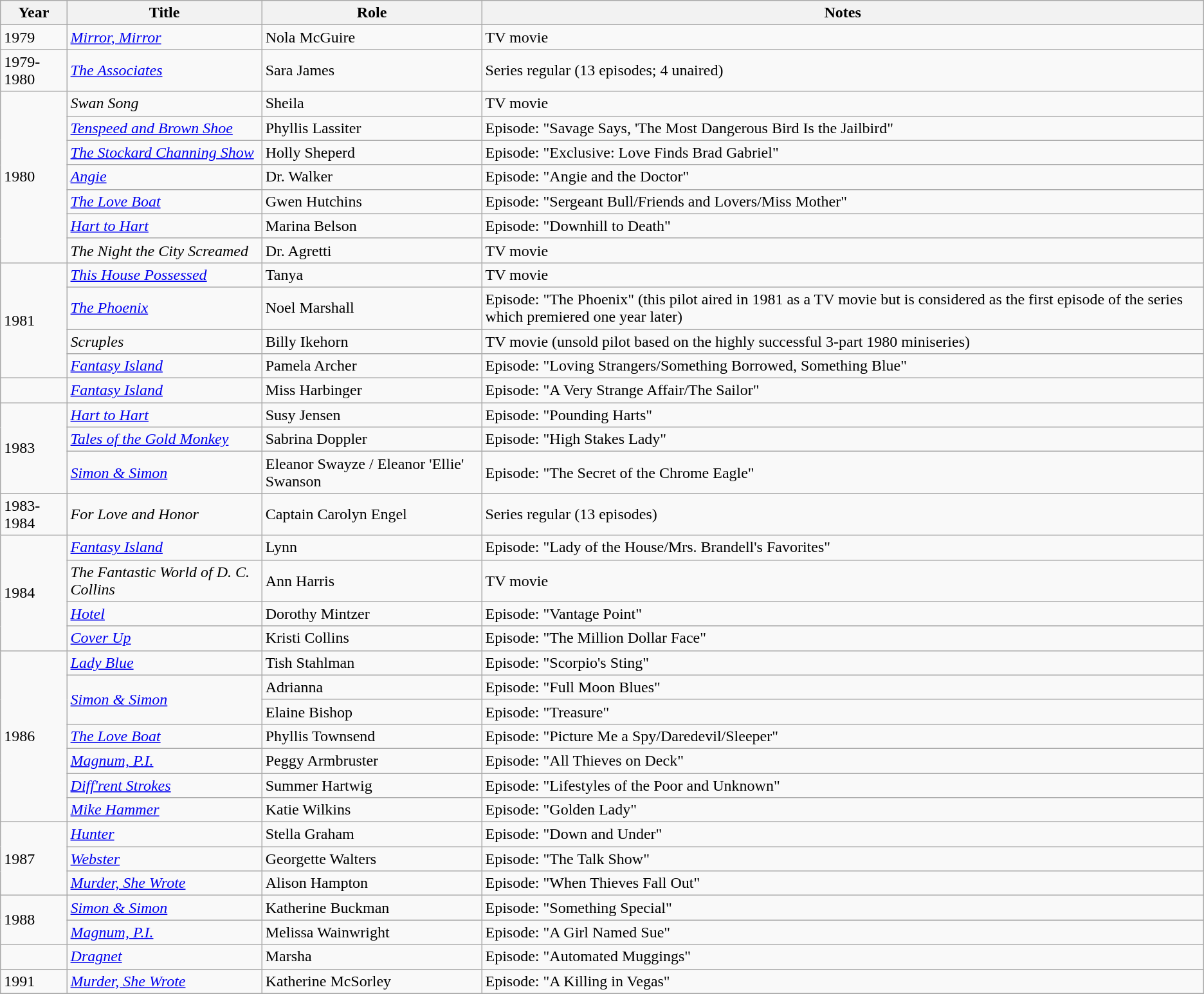<table class="wikitable">
<tr>
<th>Year</th>
<th>Title</th>
<th>Role</th>
<th>Notes</th>
</tr>
<tr>
<td>1979</td>
<td><em><a href='#'>Mirror, Mirror</a></em></td>
<td>Nola McGuire</td>
<td>TV movie</td>
</tr>
<tr>
<td>1979-1980</td>
<td><em><a href='#'>The Associates</a></em></td>
<td>Sara James</td>
<td>Series regular (13 episodes; 4 unaired)</td>
</tr>
<tr>
<td rowspan=7>1980</td>
<td><em>Swan Song</em></td>
<td>Sheila</td>
<td>TV movie</td>
</tr>
<tr>
<td><em><a href='#'>Tenspeed and Brown Shoe</a></em></td>
<td>Phyllis Lassiter</td>
<td>Episode: "Savage Says, 'The Most Dangerous Bird Is the Jailbird"</td>
</tr>
<tr>
<td><em><a href='#'>The Stockard Channing Show</a></em></td>
<td>Holly Sheperd</td>
<td>Episode: "Exclusive: Love Finds Brad Gabriel"</td>
</tr>
<tr>
<td><em><a href='#'>Angie</a></em></td>
<td>Dr. Walker</td>
<td>Episode: "Angie and the Doctor"</td>
</tr>
<tr>
<td><em><a href='#'>The Love Boat</a></em></td>
<td>Gwen Hutchins</td>
<td>Episode: "Sergeant Bull/Friends and Lovers/Miss Mother"</td>
</tr>
<tr>
<td><em><a href='#'>Hart to Hart</a></em></td>
<td>Marina Belson</td>
<td>Episode: "Downhill to Death"</td>
</tr>
<tr>
<td><em>The Night the City Screamed</em></td>
<td>Dr. Agretti</td>
<td>TV movie</td>
</tr>
<tr>
<td rowspan=4>1981</td>
<td><em><a href='#'>This House Possessed</a></em></td>
<td>Tanya</td>
<td>TV movie</td>
</tr>
<tr>
<td><em><a href='#'>The Phoenix</a></em></td>
<td>Noel Marshall</td>
<td>Episode: "The Phoenix" (this pilot aired in 1981 as a TV movie but is considered as the first episode of the series which premiered one year later)</td>
</tr>
<tr>
<td><em>Scruples</em></td>
<td>Billy Ikehorn</td>
<td>TV movie (unsold pilot based on the highly successful 3-part 1980 miniseries)</td>
</tr>
<tr>
<td><em><a href='#'>Fantasy Island</a></em></td>
<td>Pamela Archer</td>
<td>Episode: "Loving Strangers/Something Borrowed, Something Blue"</td>
</tr>
<tr>
<td></td>
<td><em><a href='#'>Fantasy Island</a></em></td>
<td>Miss Harbinger</td>
<td>Episode: "A Very Strange Affair/The Sailor"</td>
</tr>
<tr>
<td rowspan=3>1983</td>
<td><em><a href='#'>Hart to Hart</a></em></td>
<td>Susy Jensen</td>
<td>Episode: "Pounding Harts"</td>
</tr>
<tr>
<td><em><a href='#'>Tales of the Gold Monkey</a></em></td>
<td>Sabrina Doppler</td>
<td>Episode: "High Stakes Lady"</td>
</tr>
<tr>
<td><em><a href='#'>Simon & Simon</a></em></td>
<td>Eleanor Swayze / Eleanor 'Ellie' Swanson</td>
<td>Episode: "The Secret of the Chrome Eagle"</td>
</tr>
<tr>
<td>1983-1984</td>
<td><em>For Love and Honor</em></td>
<td>Captain Carolyn Engel</td>
<td>Series regular (13 episodes)</td>
</tr>
<tr>
<td rowspan=4>1984</td>
<td><em><a href='#'>Fantasy Island</a></em></td>
<td>Lynn</td>
<td>Episode: "Lady of the House/Mrs. Brandell's Favorites"</td>
</tr>
<tr>
<td><em>The Fantastic World of D. C. Collins</em></td>
<td>Ann Harris</td>
<td>TV movie</td>
</tr>
<tr>
<td><em><a href='#'>Hotel</a></em></td>
<td>Dorothy Mintzer</td>
<td>Episode: "Vantage Point"</td>
</tr>
<tr>
<td><em><a href='#'>Cover Up</a></em></td>
<td>Kristi Collins</td>
<td>Episode: "The Million Dollar Face"</td>
</tr>
<tr>
<td rowspan=7>1986</td>
<td><em><a href='#'>Lady Blue</a></em></td>
<td>Tish Stahlman</td>
<td>Episode: "Scorpio's Sting"</td>
</tr>
<tr>
<td rowspan=2><em><a href='#'>Simon & Simon</a></em></td>
<td>Adrianna</td>
<td>Episode: "Full Moon Blues"</td>
</tr>
<tr>
<td>Elaine Bishop</td>
<td>Episode: "Treasure"</td>
</tr>
<tr>
<td><em><a href='#'>The Love Boat</a></em></td>
<td>Phyllis Townsend</td>
<td>Episode: "Picture Me a Spy/Daredevil/Sleeper"</td>
</tr>
<tr>
<td><em><a href='#'>Magnum, P.I.</a></em></td>
<td>Peggy Armbruster</td>
<td>Episode: "All Thieves on Deck"</td>
</tr>
<tr>
<td><em><a href='#'>Diff'rent Strokes</a></em></td>
<td>Summer Hartwig</td>
<td>Episode: "Lifestyles of the Poor and Unknown"</td>
</tr>
<tr>
<td><em><a href='#'>Mike Hammer</a></em></td>
<td>Katie Wilkins</td>
<td>Episode: "Golden Lady"</td>
</tr>
<tr>
<td rowspan=3>1987</td>
<td><em><a href='#'>Hunter</a></em></td>
<td>Stella Graham</td>
<td>Episode: "Down and Under"</td>
</tr>
<tr>
<td><em><a href='#'>Webster</a></em></td>
<td>Georgette Walters</td>
<td>Episode: "The Talk Show"</td>
</tr>
<tr>
<td><em><a href='#'>Murder, She Wrote</a></em></td>
<td>Alison Hampton</td>
<td>Episode: "When Thieves Fall Out"</td>
</tr>
<tr>
<td rowspan=2>1988</td>
<td><em><a href='#'>Simon & Simon</a></em></td>
<td>Katherine Buckman</td>
<td>Episode: "Something Special"</td>
</tr>
<tr>
<td><em><a href='#'>Magnum, P.I.</a></em></td>
<td>Melissa Wainwright</td>
<td>Episode: "A Girl Named Sue"</td>
</tr>
<tr>
<td></td>
<td><em><a href='#'>Dragnet</a></em></td>
<td>Marsha</td>
<td>Episode: "Automated Muggings"</td>
</tr>
<tr>
<td>1991</td>
<td><em><a href='#'>Murder, She Wrote</a></em></td>
<td>Katherine McSorley</td>
<td>Episode: "A Killing in Vegas"</td>
</tr>
<tr>
</tr>
</table>
